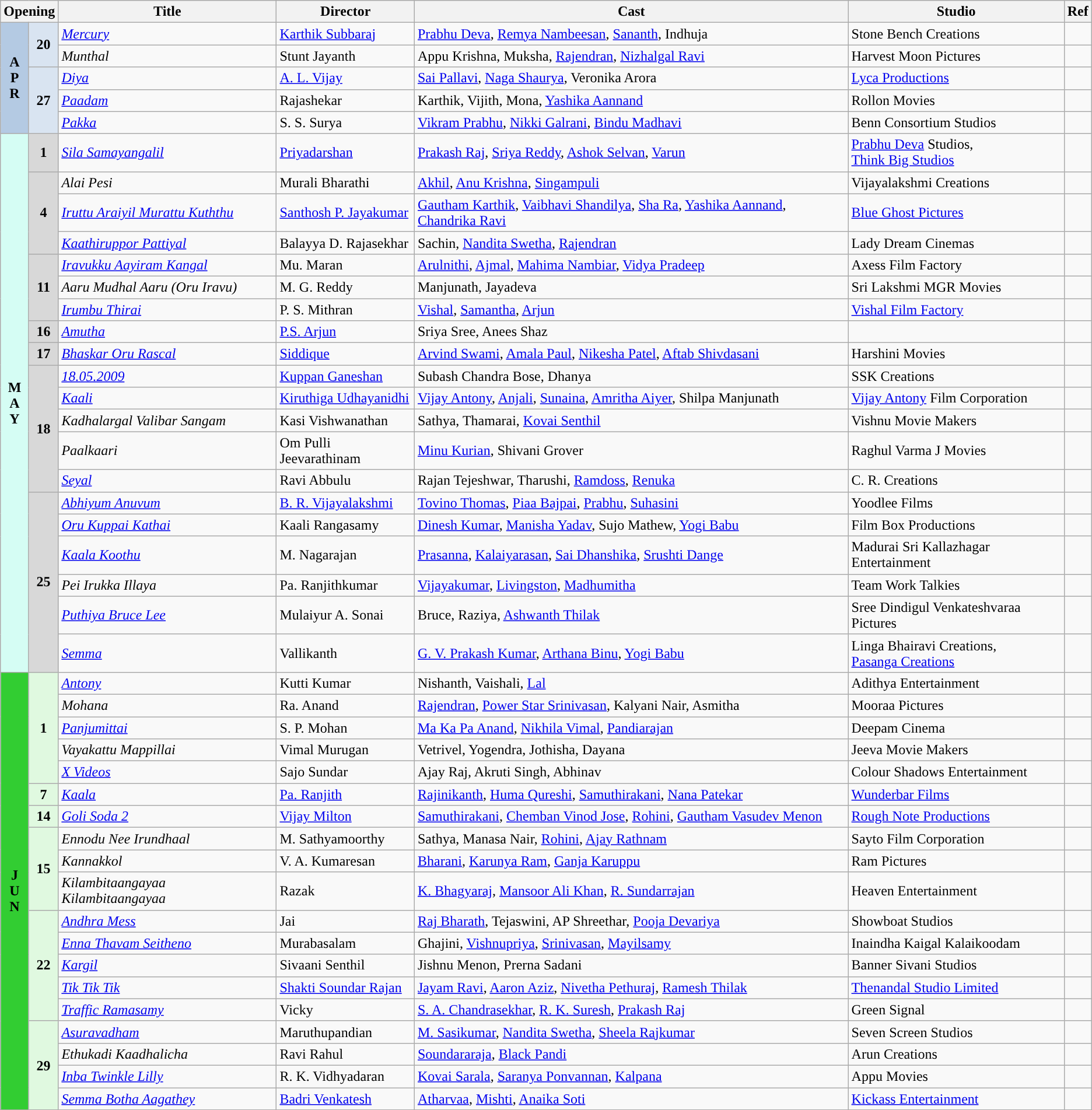<table class="wikitable sortable">
<tr style="background">
<th colspan="2">Opening</th>
<th style="width:20%;">Title</th>
<th>Director</th>
<th>Cast</th>
<th>Studio</th>
<th>Ref</th>
</tr>
<tr April!>
<td rowspan="5" style="text-align:center; background:#b4cae3; textcolor:#000;"><strong>A<br>P<br>R</strong></td>
<td rowspan="2" style="text-align:center;background:#d9e4f1;"><strong>20</strong></td>
<td><em><a href='#'>Mercury</a></em></td>
<td><a href='#'>Karthik Subbaraj</a></td>
<td><a href='#'>Prabhu Deva</a>, <a href='#'>Remya Nambeesan</a>, <a href='#'>Sananth</a>, Indhuja</td>
<td>Stone Bench Creations</td>
<td></td>
</tr>
<tr>
<td><em>Munthal</em></td>
<td>Stunt Jayanth</td>
<td>Appu Krishna, Muksha, <a href='#'>Rajendran</a>, <a href='#'>Nizhalgal Ravi</a></td>
<td>Harvest Moon Pictures</td>
<td></td>
</tr>
<tr>
<td rowspan="3" style="text-align:center;background:#d9e4f1;"><strong>27</strong></td>
<td><em><a href='#'>Diya</a></em></td>
<td><a href='#'>A. L. Vijay</a></td>
<td><a href='#'>Sai Pallavi</a>, <a href='#'>Naga Shaurya</a>, Veronika Arora</td>
<td><a href='#'>Lyca Productions</a></td>
<td></td>
</tr>
<tr>
<td><em><a href='#'>Paadam</a></em></td>
<td>Rajashekar</td>
<td>Karthik, Vijith, Mona, <a href='#'>Yashika Aannand</a></td>
<td>Rollon Movies</td>
<td></td>
</tr>
<tr>
<td><em><a href='#'>Pakka</a></em></td>
<td>S. S. Surya</td>
<td><a href='#'>Vikram Prabhu</a>, <a href='#'>Nikki Galrani</a>, <a href='#'>Bindu Madhavi</a></td>
<td>Benn Consortium Studios</td>
<td></td>
</tr>
<tr May!>
<td rowspan="20" style="text-align:center; background:#d5fdf4;"><strong>M<br>A<br>Y</strong></td>
<td rowspan="1" style="text-align:center; background:#d8d8d8;"><strong>1</strong></td>
<td><em><a href='#'>Sila Samayangalil</a></em></td>
<td><a href='#'>Priyadarshan</a></td>
<td><a href='#'>Prakash Raj</a>, <a href='#'>Sriya Reddy</a>, <a href='#'>Ashok Selvan</a>, <a href='#'>Varun</a></td>
<td><a href='#'>Prabhu Deva</a> Studios,<br><a href='#'>Think Big Studios</a></td>
<td></td>
</tr>
<tr>
<td rowspan="3" style="text-align:center; background:#d8d8d8;"><strong>4</strong></td>
<td><em>Alai Pesi</em></td>
<td>Murali Bharathi</td>
<td><a href='#'>Akhil</a>, <a href='#'>Anu Krishna</a>, <a href='#'>Singampuli</a></td>
<td>Vijayalakshmi Creations</td>
<td></td>
</tr>
<tr>
<td><em><a href='#'>Iruttu Araiyil Murattu Kuththu</a></em></td>
<td><a href='#'>Santhosh P. Jayakumar</a></td>
<td><a href='#'>Gautham Karthik</a>, <a href='#'>Vaibhavi Shandilya</a>, <a href='#'>Sha Ra</a>, <a href='#'>Yashika Aannand</a>, <a href='#'>Chandrika Ravi</a></td>
<td><a href='#'>Blue Ghost Pictures</a></td>
<td></td>
</tr>
<tr>
<td><em><a href='#'>Kaathiruppor Pattiyal</a></em></td>
<td>Balayya D. Rajasekhar</td>
<td>Sachin, <a href='#'>Nandita Swetha</a>, <a href='#'>Rajendran</a></td>
<td>Lady Dream Cinemas</td>
<td></td>
</tr>
<tr>
<td rowspan="3" style="text-align:center; background:#d8d8d8;"><strong>11</strong></td>
<td><em><a href='#'>Iravukku Aayiram Kangal</a></em></td>
<td>Mu. Maran</td>
<td><a href='#'>Arulnithi</a>, <a href='#'>Ajmal</a>, <a href='#'>Mahima Nambiar</a>, <a href='#'>Vidya Pradeep</a></td>
<td>Axess Film Factory</td>
<td></td>
</tr>
<tr>
<td><em>Aaru Mudhal Aaru (Oru Iravu)</em></td>
<td>M. G. Reddy</td>
<td>Manjunath, Jayadeva</td>
<td>Sri Lakshmi MGR Movies</td>
<td></td>
</tr>
<tr>
<td><em><a href='#'>Irumbu Thirai</a></em></td>
<td>P. S. Mithran</td>
<td><a href='#'>Vishal</a>, <a href='#'>Samantha</a>, <a href='#'>Arjun</a></td>
<td><a href='#'>Vishal Film Factory</a></td>
<td></td>
</tr>
<tr>
<td rowspan="1" style="text-align:center; background:#d8d8d8;"><strong>16</strong></td>
<td><em><a href='#'>Amutha</a></em></td>
<td><a href='#'>P.S. Arjun</a></td>
<td>Sriya Sree, Anees Shaz</td>
<td></td>
<td></td>
</tr>
<tr>
<td rowspan="1" style="text-align:center; background:#d8d8d8;"><strong>17</strong></td>
<td><em><a href='#'>Bhaskar Oru Rascal</a></em></td>
<td><a href='#'>Siddique</a></td>
<td><a href='#'>Arvind Swami</a>, <a href='#'>Amala Paul</a>, <a href='#'>Nikesha Patel</a>, <a href='#'>Aftab Shivdasani</a></td>
<td>Harshini Movies</td>
<td></td>
</tr>
<tr>
<td rowspan="5" style="text-align:center; background:#d8d8d8;"><strong>18</strong></td>
<td><em><a href='#'>18.05.2009</a></em></td>
<td><a href='#'>Kuppan Ganeshan</a></td>
<td>Subash Chandra Bose, Dhanya</td>
<td>SSK Creations</td>
<td></td>
</tr>
<tr>
<td><em><a href='#'>Kaali</a></em></td>
<td><a href='#'>Kiruthiga Udhayanidhi</a></td>
<td><a href='#'>Vijay Antony</a>, <a href='#'>Anjali</a>, <a href='#'>Sunaina</a>, <a href='#'>Amritha Aiyer</a>, Shilpa Manjunath</td>
<td><a href='#'>Vijay Antony</a> Film Corporation</td>
<td></td>
</tr>
<tr>
<td><em>Kadhalargal Valibar Sangam</em></td>
<td>Kasi Vishwanathan</td>
<td>Sathya, Thamarai, <a href='#'>Kovai Senthil</a></td>
<td>Vishnu Movie Makers</td>
<td></td>
</tr>
<tr>
<td><em>Paalkaari</em></td>
<td>Om Pulli Jeevarathinam</td>
<td><a href='#'>Minu Kurian</a>, Shivani Grover</td>
<td>Raghul Varma J Movies</td>
<td></td>
</tr>
<tr>
<td><em><a href='#'>Seyal</a></em></td>
<td>Ravi Abbulu</td>
<td>Rajan Tejeshwar, Tharushi, <a href='#'>Ramdoss</a>, <a href='#'>Renuka</a></td>
<td>C. R. Creations</td>
<td></td>
</tr>
<tr>
<td rowspan="6" style="text-align:center; background:#d8d8d8;"><strong>25</strong></td>
<td><em><a href='#'>Abhiyum Anuvum</a></em></td>
<td><a href='#'>B. R. Vijayalakshmi</a></td>
<td><a href='#'>Tovino Thomas</a>, <a href='#'>Piaa Bajpai</a>, <a href='#'>Prabhu</a>, <a href='#'>Suhasini</a></td>
<td>Yoodlee Films</td>
<td></td>
</tr>
<tr>
<td><em><a href='#'>Oru Kuppai Kathai</a></em></td>
<td>Kaali Rangasamy</td>
<td><a href='#'>Dinesh Kumar</a>, <a href='#'>Manisha Yadav</a>, Sujo Mathew, <a href='#'>Yogi Babu</a></td>
<td>Film Box Productions</td>
<td></td>
</tr>
<tr>
<td><em><a href='#'>Kaala Koothu</a></em></td>
<td>M. Nagarajan</td>
<td><a href='#'>Prasanna</a>, <a href='#'>Kalaiyarasan</a>, <a href='#'>Sai Dhanshika</a>, <a href='#'>Srushti Dange</a></td>
<td>Madurai Sri Kallazhagar Entertainment</td>
<td></td>
</tr>
<tr>
<td><em>Pei Irukka Illaya</em></td>
<td>Pa. Ranjithkumar</td>
<td><a href='#'>Vijayakumar</a>, <a href='#'>Livingston</a>, <a href='#'>Madhumitha</a></td>
<td>Team Work Talkies</td>
<td></td>
</tr>
<tr>
<td><em><a href='#'>Puthiya Bruce Lee</a></em></td>
<td>Mulaiyur A. Sonai</td>
<td>Bruce, Raziya, <a href='#'>Ashwanth Thilak</a></td>
<td>Sree Dindigul Venkateshvaraa Pictures</td>
<td></td>
</tr>
<tr>
<td><em><a href='#'>Semma</a></em></td>
<td>Vallikanth</td>
<td><a href='#'>G. V. Prakash Kumar</a>, <a href='#'>Arthana Binu</a>, <a href='#'>Yogi Babu</a></td>
<td>Linga Bhairavi Creations, <br><a href='#'>Pasanga Creations</a></td>
<td></td>
</tr>
<tr>
<td rowspan="19" style="text-align:center; background:#32CD32;"><strong>J<br>U<br>N</strong></td>
<td rowspan="5" style="text-align:center; background:#e0f9e0;"><strong>1</strong></td>
<td><em><a href='#'>Antony</a></em></td>
<td>Kutti Kumar</td>
<td>Nishanth, Vaishali, <a href='#'>Lal</a></td>
<td>Adithya Entertainment</td>
<td></td>
</tr>
<tr>
<td><em>Mohana</em></td>
<td>Ra. Anand</td>
<td><a href='#'>Rajendran</a>, <a href='#'>Power Star Srinivasan</a>, Kalyani Nair, Asmitha</td>
<td>Mooraa Pictures</td>
<td></td>
</tr>
<tr>
<td><em><a href='#'>Panjumittai</a></em></td>
<td>S. P. Mohan</td>
<td><a href='#'>Ma Ka Pa Anand</a>, <a href='#'>Nikhila Vimal</a>, <a href='#'>Pandiarajan</a></td>
<td>Deepam Cinema</td>
<td></td>
</tr>
<tr>
<td><em>Vayakattu Mappillai</em></td>
<td>Vimal Murugan</td>
<td>Vetrivel, Yogendra, Jothisha, Dayana</td>
<td>Jeeva Movie Makers</td>
<td></td>
</tr>
<tr>
<td><a href='#'><em>X Videos</em></a></td>
<td>Sajo Sundar</td>
<td>Ajay Raj, Akruti Singh, Abhinav</td>
<td>Colour Shadows Entertainment</td>
<td></td>
</tr>
<tr>
<td rowspan="1" style="text-align:center; background:#e0f9e0;"><strong>7</strong></td>
<td><em><a href='#'>Kaala</a></em></td>
<td><a href='#'>Pa. Ranjith</a></td>
<td><a href='#'>Rajinikanth</a>, <a href='#'>Huma Qureshi</a>, <a href='#'>Samuthirakani</a>, <a href='#'>Nana Patekar</a></td>
<td><a href='#'>Wunderbar Films</a></td>
<td></td>
</tr>
<tr>
<td rowspan="1" style="text-align:center; background:#e0f9e0;"><strong>14</strong></td>
<td><em><a href='#'>Goli Soda 2</a></em></td>
<td><a href='#'>Vijay Milton</a></td>
<td><a href='#'>Samuthirakani</a>, <a href='#'>Chemban Vinod Jose</a>, <a href='#'>Rohini</a>, <a href='#'>Gautham Vasudev Menon</a></td>
<td><a href='#'>Rough Note Productions</a></td>
<td></td>
</tr>
<tr>
<td rowspan="3" style="text-align:center; background:#e0f9e0;"><strong>15</strong></td>
<td><em>Ennodu Nee Irundhaal</em></td>
<td>M. Sathyamoorthy</td>
<td>Sathya, Manasa Nair, <a href='#'>Rohini</a>, <a href='#'>Ajay Rathnam</a></td>
<td>Sayto Film Corporation</td>
<td></td>
</tr>
<tr>
<td><em>Kannakkol</em></td>
<td>V. A. Kumaresan</td>
<td><a href='#'>Bharani</a>, <a href='#'>Karunya Ram</a>, <a href='#'>Ganja Karuppu</a></td>
<td>Ram Pictures</td>
<td></td>
</tr>
<tr>
<td><em>Kilambitaangayaa Kilambitaangayaa</em></td>
<td>Razak</td>
<td><a href='#'>K. Bhagyaraj</a>, <a href='#'>Mansoor Ali Khan</a>, <a href='#'>R. Sundarrajan</a></td>
<td>Heaven Entertainment</td>
<td></td>
</tr>
<tr>
<td rowspan="5" style="text-align:center; background:#e0f9e0;"><strong>22</strong></td>
<td><em><a href='#'>Andhra Mess</a></em></td>
<td>Jai</td>
<td><a href='#'>Raj Bharath</a>, Tejaswini, AP Shreethar, <a href='#'>Pooja Devariya</a></td>
<td>Showboat Studios</td>
<td></td>
</tr>
<tr>
<td><em><a href='#'>Enna Thavam Seitheno</a></em></td>
<td>Murabasalam</td>
<td>Ghajini, <a href='#'>Vishnupriya</a>, <a href='#'>Srinivasan</a>, <a href='#'>Mayilsamy</a></td>
<td>Inaindha Kaigal Kalaikoodam</td>
<td></td>
</tr>
<tr>
<td><em><a href='#'>Kargil</a></em></td>
<td>Sivaani Senthil</td>
<td>Jishnu Menon, Prerna Sadani</td>
<td>Banner Sivani Studios</td>
<td></td>
</tr>
<tr>
<td><em><a href='#'>Tik Tik Tik</a></em></td>
<td><a href='#'>Shakti Soundar Rajan</a></td>
<td><a href='#'>Jayam Ravi</a>, <a href='#'>Aaron Aziz</a>, <a href='#'>Nivetha Pethuraj</a>, <a href='#'>Ramesh Thilak</a></td>
<td><a href='#'>Thenandal Studio Limited</a></td>
<td></td>
</tr>
<tr>
<td><em><a href='#'>Traffic Ramasamy</a></em></td>
<td>Vicky</td>
<td><a href='#'>S. A. Chandrasekhar</a>, <a href='#'>R. K. Suresh</a>, <a href='#'>Prakash Raj</a></td>
<td>Green Signal</td>
<td></td>
</tr>
<tr>
<td rowspan="4" style="text-align:center; background:#e0f9e0;"><strong>29</strong></td>
<td><em><a href='#'>Asuravadham</a></em></td>
<td>Maruthupandian</td>
<td><a href='#'>M. Sasikumar</a>, <a href='#'>Nandita Swetha</a>, <a href='#'>Sheela Rajkumar</a></td>
<td>Seven Screen Studios</td>
<td></td>
</tr>
<tr>
<td><em>Ethukadi Kaadhalicha</em></td>
<td>Ravi Rahul</td>
<td><a href='#'>Soundararaja</a>, <a href='#'>Black Pandi</a></td>
<td>Arun Creations</td>
<td></td>
</tr>
<tr>
<td><em><a href='#'>Inba Twinkle Lilly</a></em></td>
<td>R. K. Vidhyadaran</td>
<td><a href='#'>Kovai Sarala</a>, <a href='#'>Saranya Ponvannan</a>, <a href='#'>Kalpana</a></td>
<td>Appu Movies</td>
<td></td>
</tr>
<tr>
<td><em><a href='#'>Semma Botha Aagathey</a></em></td>
<td><a href='#'>Badri Venkatesh</a></td>
<td><a href='#'>Atharvaa</a>, <a href='#'>Mishti</a>, <a href='#'>Anaika Soti</a></td>
<td><a href='#'>Kickass Entertainment</a></td>
<td></td>
</tr>
</table>
